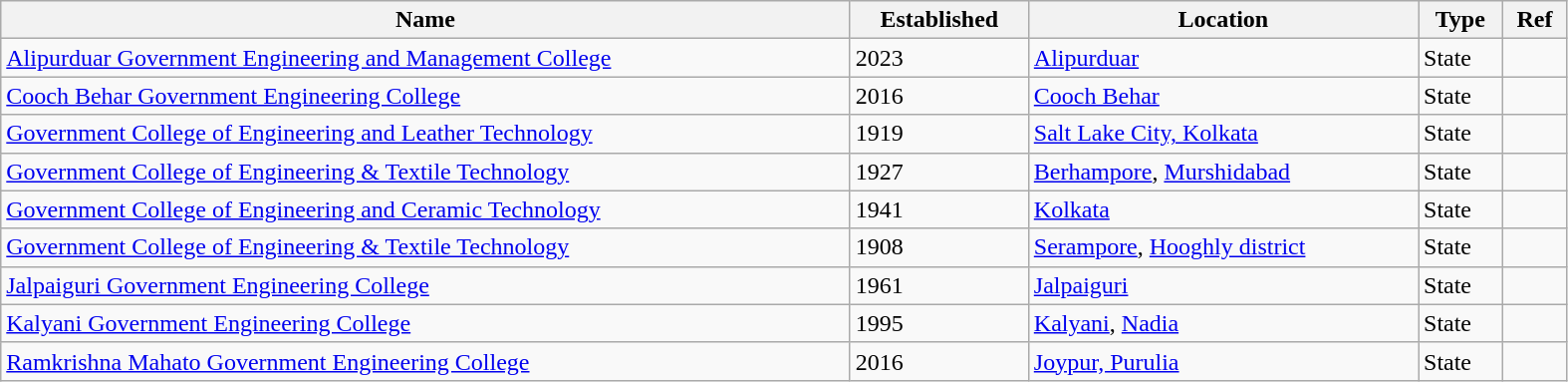<table class="wikitable sortable static-row-numbers sticky-header collapsible" style="-align:left; width:83%;">
<tr>
<th>Name</th>
<th>Established</th>
<th>Location</th>
<th>Type</th>
<th>Ref</th>
</tr>
<tr>
<td><a href='#'>Alipurduar Government Engineering and Management College</a></td>
<td>2023</td>
<td><a href='#'>Alipurduar</a></td>
<td>State</td>
<td></td>
</tr>
<tr>
<td><a href='#'>Cooch Behar Government Engineering College</a></td>
<td>2016</td>
<td><a href='#'>Cooch Behar</a></td>
<td>State</td>
<td></td>
</tr>
<tr>
<td><a href='#'>Government College of Engineering and Leather Technology</a></td>
<td>1919</td>
<td><a href='#'>Salt Lake City, Kolkata</a></td>
<td>State</td>
<td></td>
</tr>
<tr>
<td><a href='#'>Government College of Engineering & Textile Technology</a></td>
<td>1927</td>
<td><a href='#'>Berhampore</a>, <a href='#'>Murshidabad</a></td>
<td>State</td>
<td></td>
</tr>
<tr>
<td><a href='#'>Government College of Engineering and Ceramic Technology</a></td>
<td>1941</td>
<td><a href='#'>Kolkata</a></td>
<td>State</td>
<td></td>
</tr>
<tr>
<td><a href='#'>Government College of Engineering & Textile Technology</a></td>
<td>1908</td>
<td><a href='#'>Serampore</a>, <a href='#'>Hooghly district</a></td>
<td>State</td>
<td></td>
</tr>
<tr>
<td><a href='#'>Jalpaiguri Government Engineering College</a></td>
<td>1961</td>
<td><a href='#'>Jalpaiguri</a></td>
<td>State</td>
<td></td>
</tr>
<tr>
<td><a href='#'>Kalyani Government Engineering College</a></td>
<td>1995</td>
<td><a href='#'>Kalyani</a>, <a href='#'>Nadia</a></td>
<td>State</td>
<td></td>
</tr>
<tr>
<td><a href='#'>Ramkrishna Mahato Government Engineering College</a></td>
<td>2016</td>
<td><a href='#'>Joypur, Purulia</a></td>
<td>State</td>
<td></td>
</tr>
</table>
